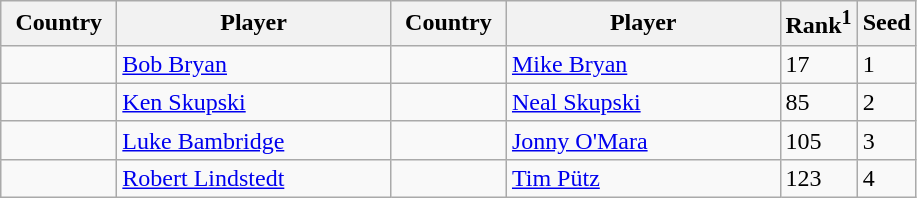<table class="sortable wikitable">
<tr>
<th width="70">Country</th>
<th width="175">Player</th>
<th width="70">Country</th>
<th width="175">Player</th>
<th>Rank<sup>1</sup></th>
<th>Seed</th>
</tr>
<tr>
<td></td>
<td><a href='#'>Bob Bryan</a></td>
<td></td>
<td><a href='#'>Mike Bryan</a></td>
<td>17</td>
<td>1</td>
</tr>
<tr>
<td></td>
<td><a href='#'>Ken Skupski</a></td>
<td></td>
<td><a href='#'>Neal Skupski</a></td>
<td>85</td>
<td>2</td>
</tr>
<tr>
<td></td>
<td><a href='#'>Luke Bambridge</a></td>
<td></td>
<td><a href='#'>Jonny O'Mara</a></td>
<td>105</td>
<td>3</td>
</tr>
<tr>
<td></td>
<td><a href='#'>Robert Lindstedt</a></td>
<td></td>
<td><a href='#'>Tim Pütz</a></td>
<td>123</td>
<td>4</td>
</tr>
</table>
